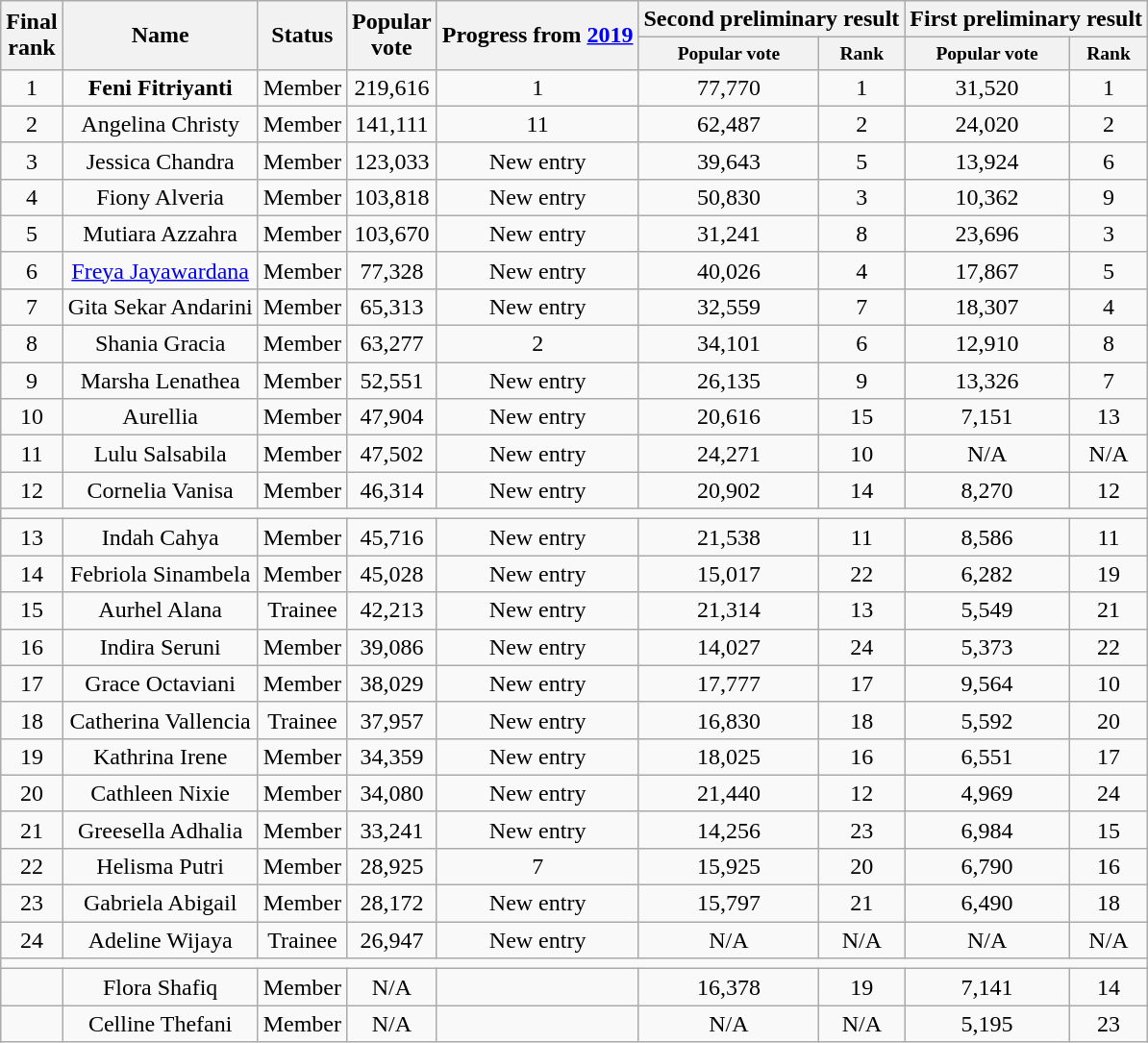<table class="wikitable sortable" style="text-align:center">
<tr>
<th rowspan="2">Final<br>rank</th>
<th rowspan="2">Name</th>
<th rowspan="2">Status</th>
<th rowspan="2">Popular<br>vote</th>
<th rowspan="2">Progress from <a href='#'>2019</a></th>
<th colspan="2">Second preliminary result</th>
<th colspan="2">First preliminary result</th>
</tr>
<tr style="font-size:small;text-align:center;" class="sortable wikitable">
<th>Popular vote</th>
<th>Rank</th>
<th>Popular vote</th>
<th>Rank</th>
</tr>
<tr>
<td>1</td>
<td><strong>Feni Fitriyanti</strong></td>
<td>Member</td>
<td>219,616</td>
<td> 1</td>
<td>77,770</td>
<td>1</td>
<td>31,520</td>
<td>1</td>
</tr>
<tr>
<td>2</td>
<td>Angelina Christy</td>
<td>Member</td>
<td>141,111</td>
<td> 11</td>
<td>62,487</td>
<td>2</td>
<td>24,020</td>
<td>2</td>
</tr>
<tr>
<td>3</td>
<td>Jessica Chandra</td>
<td>Member</td>
<td>123,033</td>
<td>New entry</td>
<td>39,643</td>
<td>5</td>
<td>13,924</td>
<td>6</td>
</tr>
<tr>
<td>4</td>
<td>Fiony Alveria</td>
<td>Member</td>
<td>103,818</td>
<td>New entry</td>
<td>50,830</td>
<td>3</td>
<td>10,362</td>
<td>9</td>
</tr>
<tr>
<td>5</td>
<td>Mutiara Azzahra</td>
<td>Member</td>
<td>103,670</td>
<td>New entry</td>
<td>31,241</td>
<td>8</td>
<td>23,696</td>
<td>3</td>
</tr>
<tr>
<td>6</td>
<td><a href='#'>Freya Jayawardana</a></td>
<td>Member</td>
<td>77,328</td>
<td>New entry</td>
<td>40,026</td>
<td>4</td>
<td>17,867</td>
<td>5</td>
</tr>
<tr>
<td>7</td>
<td>Gita Sekar Andarini</td>
<td>Member</td>
<td>65,313</td>
<td>New entry</td>
<td>32,559</td>
<td>7</td>
<td>18,307</td>
<td>4</td>
</tr>
<tr>
<td>8</td>
<td>Shania Gracia</td>
<td>Member</td>
<td>63,277</td>
<td> 2</td>
<td>34,101</td>
<td>6</td>
<td>12,910</td>
<td>8</td>
</tr>
<tr>
<td>9</td>
<td>Marsha Lenathea</td>
<td>Member</td>
<td>52,551</td>
<td>New entry</td>
<td>26,135</td>
<td>9</td>
<td>13,326</td>
<td>7</td>
</tr>
<tr>
<td>10</td>
<td>Aurellia</td>
<td>Member</td>
<td>47,904</td>
<td>New entry</td>
<td>20,616</td>
<td>15</td>
<td>7,151</td>
<td>13</td>
</tr>
<tr>
<td>11</td>
<td>Lulu Salsabila</td>
<td>Member</td>
<td>47,502</td>
<td>New entry</td>
<td>24,271</td>
<td>10</td>
<td>N/A</td>
<td>N/A</td>
</tr>
<tr>
<td>12</td>
<td>Cornelia Vanisa</td>
<td>Member</td>
<td>46,314</td>
<td>New entry</td>
<td>20,902</td>
<td>14</td>
<td>8,270</td>
<td>12</td>
</tr>
<tr>
<td colspan=9></td>
</tr>
<tr>
<td>13</td>
<td>Indah Cahya</td>
<td>Member</td>
<td>45,716</td>
<td>New entry</td>
<td>21,538</td>
<td>11</td>
<td>8,586</td>
<td>11</td>
</tr>
<tr>
<td>14</td>
<td>Febriola Sinambela</td>
<td>Member</td>
<td>45,028</td>
<td>New entry</td>
<td>15,017</td>
<td>22</td>
<td>6,282</td>
<td>19</td>
</tr>
<tr>
<td>15</td>
<td>Aurhel Alana</td>
<td>Trainee</td>
<td>42,213</td>
<td>New entry</td>
<td>21,314</td>
<td>13</td>
<td>5,549</td>
<td>21</td>
</tr>
<tr>
<td>16</td>
<td>Indira Seruni</td>
<td>Member</td>
<td>39,086</td>
<td>New entry</td>
<td>14,027</td>
<td>24</td>
<td>5,373</td>
<td>22</td>
</tr>
<tr>
<td>17</td>
<td>Grace Octaviani</td>
<td>Member</td>
<td>38,029</td>
<td>New entry</td>
<td>17,777</td>
<td>17</td>
<td>9,564</td>
<td>10</td>
</tr>
<tr>
<td>18</td>
<td>Catherina Vallencia</td>
<td>Trainee</td>
<td>37,957</td>
<td>New entry</td>
<td>16,830</td>
<td>18</td>
<td>5,592</td>
<td>20</td>
</tr>
<tr>
<td>19</td>
<td>Kathrina Irene</td>
<td>Member</td>
<td>34,359</td>
<td>New entry</td>
<td>18,025</td>
<td>16</td>
<td>6,551</td>
<td>17</td>
</tr>
<tr>
<td>20</td>
<td>Cathleen Nixie</td>
<td>Member</td>
<td>34,080</td>
<td>New entry</td>
<td>21,440</td>
<td>12</td>
<td>4,969</td>
<td>24</td>
</tr>
<tr>
<td>21</td>
<td>Greesella Adhalia</td>
<td>Member</td>
<td>33,241</td>
<td>New entry</td>
<td>14,256</td>
<td>23</td>
<td>6,984</td>
<td>15</td>
</tr>
<tr>
<td>22</td>
<td>Helisma Putri</td>
<td>Member</td>
<td>28,925</td>
<td> 7</td>
<td>15,925</td>
<td>20</td>
<td>6,790</td>
<td>16</td>
</tr>
<tr>
<td>23</td>
<td>Gabriela Abigail</td>
<td>Member</td>
<td>28,172</td>
<td>New entry</td>
<td>15,797</td>
<td>21</td>
<td>6,490</td>
<td>18</td>
</tr>
<tr>
<td>24</td>
<td>Adeline Wijaya</td>
<td>Trainee</td>
<td>26,947</td>
<td>New entry</td>
<td>N/A</td>
<td>N/A</td>
<td>N/A</td>
<td>N/A</td>
</tr>
<tr>
<td colspan=9></td>
</tr>
<tr>
<td></td>
<td>Flora Shafiq</td>
<td>Member</td>
<td>N/A</td>
<td></td>
<td>16,378</td>
<td>19</td>
<td>7,141</td>
<td>14</td>
</tr>
<tr>
<td></td>
<td>Celline Thefani</td>
<td>Member</td>
<td>N/A</td>
<td></td>
<td>N/A</td>
<td>N/A</td>
<td>5,195</td>
<td>23</td>
</tr>
</table>
